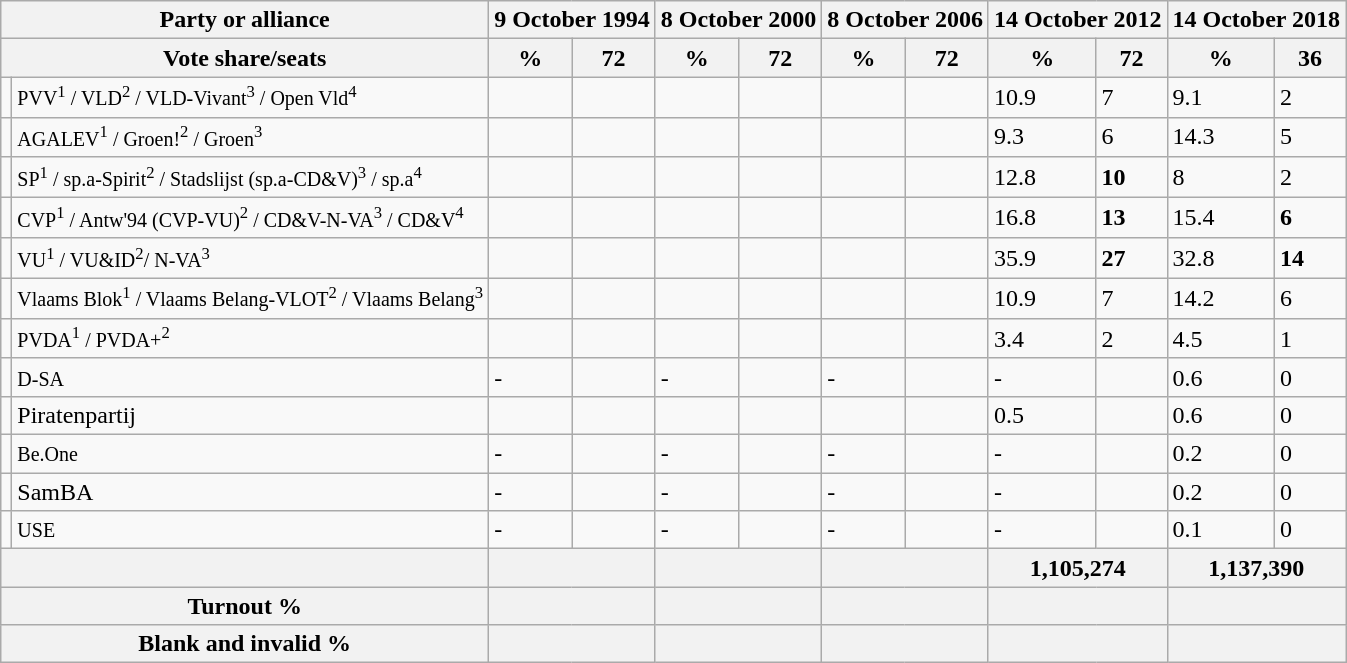<table class="wikitable">
<tr>
<th colspan="2">Party or alliance</th>
<th colspan="2">9 October 1994</th>
<th colspan="2">8 October 2000</th>
<th colspan="2">8 October 2006</th>
<th colspan="2">14 October 2012</th>
<th colspan="2">14 October 2018</th>
</tr>
<tr>
<th colspan="2">Vote share/seats</th>
<th>%</th>
<th>72</th>
<th>%</th>
<th>72</th>
<th>%</th>
<th>72</th>
<th>%</th>
<th>72</th>
<th>%</th>
<th>36</th>
</tr>
<tr>
<td></td>
<td><small>PVV<sup>1</sup> / VLD<sup>2</sup> / VLD-Vivant<sup>3</sup> / Open Vld<sup>4</sup></small></td>
<td></td>
<td></td>
<td></td>
<td></td>
<td></td>
<td></td>
<td>10.9</td>
<td>7</td>
<td>9.1</td>
<td>2</td>
</tr>
<tr>
<td></td>
<td><small>AGALEV<sup>1</sup> / Groen!<sup>2</sup> / Groen<sup>3</sup></small></td>
<td></td>
<td></td>
<td></td>
<td></td>
<td></td>
<td></td>
<td>9.3</td>
<td>6</td>
<td>14.3</td>
<td>5</td>
</tr>
<tr>
<td></td>
<td><small>SP<sup>1</sup> / sp.a-Spirit<sup>2</sup> / Stadslijst (sp.a-CD&V)<sup>3</sup> / sp.a<sup>4</sup></small></td>
<td></td>
<td></td>
<td></td>
<td></td>
<td></td>
<td></td>
<td>12.8</td>
<td><strong>10</strong></td>
<td>8</td>
<td>2</td>
</tr>
<tr>
<td></td>
<td><small>CVP<sup>1</sup> / Antw'94 (CVP-VU)<sup>2</sup> / CD&V-N-VA<sup>3</sup> / CD&V<sup>4</sup></small></td>
<td></td>
<td></td>
<td></td>
<td></td>
<td></td>
<td></td>
<td>16.8</td>
<td><strong>13</strong></td>
<td>15.4</td>
<td><strong>6</strong></td>
</tr>
<tr>
<td></td>
<td><small>VU<sup>1</sup> / VU&ID<sup>2</sup>/ N-VA<sup>3</sup></small></td>
<td></td>
<td></td>
<td></td>
<td></td>
<td></td>
<td></td>
<td>35.9</td>
<td><strong>27</strong></td>
<td>32.8</td>
<td><strong>14</strong></td>
</tr>
<tr>
<td></td>
<td><small>Vlaams Blok<sup>1</sup> / Vlaams Belang-VLOT<sup>2</sup> / Vlaams Belang<sup>3</sup></small></td>
<td></td>
<td></td>
<td></td>
<td></td>
<td></td>
<td></td>
<td>10.9</td>
<td>7</td>
<td>14.2</td>
<td>6</td>
</tr>
<tr>
<td></td>
<td><small>PVDA<sup>1</sup> / PVDA+<sup>2</sup></small></td>
<td></td>
<td></td>
<td></td>
<td></td>
<td></td>
<td></td>
<td>3.4</td>
<td>2</td>
<td>4.5</td>
<td>1</td>
</tr>
<tr>
<td></td>
<td><small>D-SA</small></td>
<td>-</td>
<td></td>
<td>-</td>
<td></td>
<td>-</td>
<td></td>
<td>-</td>
<td></td>
<td>0.6</td>
<td>0</td>
</tr>
<tr>
<td></td>
<td>Piratenpartij</td>
<td></td>
<td></td>
<td></td>
<td></td>
<td></td>
<td></td>
<td>0.5</td>
<td></td>
<td>0.6</td>
<td>0</td>
</tr>
<tr>
<td></td>
<td><small>Be.One</small></td>
<td>-</td>
<td></td>
<td>-</td>
<td></td>
<td>-</td>
<td></td>
<td>-</td>
<td></td>
<td>0.2</td>
<td>0</td>
</tr>
<tr>
<td></td>
<td>SamBA</td>
<td>-</td>
<td></td>
<td>-</td>
<td></td>
<td>-</td>
<td></td>
<td>-</td>
<td></td>
<td>0.2</td>
<td>0</td>
</tr>
<tr>
<td></td>
<td><small>USE</small></td>
<td>-</td>
<td></td>
<td>-</td>
<td></td>
<td>-</td>
<td></td>
<td>-</td>
<td></td>
<td>0.1</td>
<td>0</td>
</tr>
<tr>
<th colspan="2"></th>
<th colspan="2"></th>
<th colspan="2"></th>
<th colspan="2"></th>
<th colspan="2">1,105,274</th>
<th colspan="2">1,137,390</th>
</tr>
<tr>
<th colspan="2">Turnout %</th>
<th colspan="2"></th>
<th colspan="2"></th>
<th colspan="2"></th>
<th colspan="2"></th>
<th colspan="2"></th>
</tr>
<tr>
<th colspan="2">Blank and invalid %</th>
<th colspan="2"></th>
<th colspan="2"></th>
<th colspan="2"></th>
<th colspan="2"></th>
<th colspan="2"></th>
</tr>
</table>
